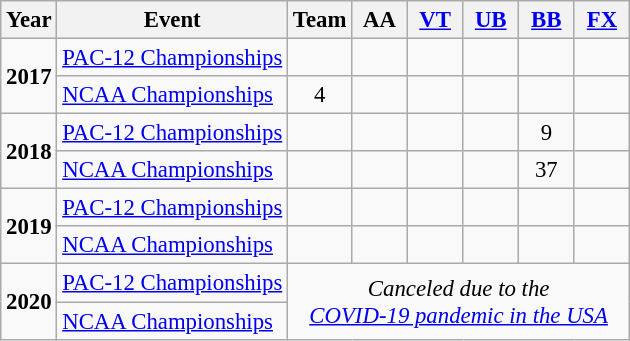<table class="wikitable" style="text-align:center; font-size:95%;">
<tr>
<th align="center">Year</th>
<th align="center">Event</th>
<th style="width:30px;">Team</th>
<th style="width:30px;">AA</th>
<th style="width:30px;"><a href='#'>VT</a></th>
<th style="width:30px;"><a href='#'>UB</a></th>
<th style="width:30px;"><a href='#'>BB</a></th>
<th style="width:30px;"><a href='#'>FX</a></th>
</tr>
<tr>
<td rowspan="2"><strong>2017</strong></td>
<td align="left"><a href='#'>PAC-12 Championships</a></td>
<td></td>
<td></td>
<td></td>
<td></td>
<td></td>
<td></td>
</tr>
<tr>
<td align="left"><a href='#'>NCAA Championships</a></td>
<td>4</td>
<td></td>
<td></td>
<td></td>
<td></td>
<td></td>
</tr>
<tr>
<td rowspan="2"><strong>2018</strong></td>
<td align="left"><a href='#'>PAC-12 Championships</a></td>
<td></td>
<td></td>
<td></td>
<td></td>
<td>9</td>
<td></td>
</tr>
<tr>
<td align="left"><a href='#'>NCAA Championships</a></td>
<td></td>
<td></td>
<td></td>
<td></td>
<td>37</td>
<td></td>
</tr>
<tr>
<td rowspan="2"><strong>2019</strong></td>
<td align="left"><a href='#'>PAC-12 Championships</a></td>
<td></td>
<td></td>
<td></td>
<td></td>
<td></td>
<td></td>
</tr>
<tr>
<td align="left"><a href='#'>NCAA Championships</a></td>
<td></td>
<td></td>
<td></td>
<td></td>
<td></td>
<td></td>
</tr>
<tr>
<td rowspan="2"><strong>2020</strong></td>
<td align=left><a href='#'>PAC-12 Championships</a></td>
<td rowspan="2" colspan="6"><em>Canceled due to the<br><a href='#'>COVID-19 pandemic in the USA</a></em> </td>
</tr>
<tr>
<td align=left><a href='#'>NCAA Championships</a></td>
</tr>
</table>
